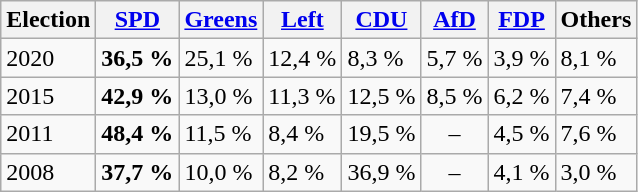<table class="wikitable zebra">
<tr class="hintergrundfarbe5">
<th>Election</th>
<th><a href='#'>SPD</a></th>
<th><a href='#'>Greens</a></th>
<th><a href='#'>Left</a></th>
<th><a href='#'>CDU</a></th>
<th><a href='#'>AfD</a></th>
<th><a href='#'>FDP</a></th>
<th>Others</th>
</tr>
<tr>
<td>2020</td>
<td><strong>36,5 %</strong></td>
<td>25,1 %</td>
<td>12,4 %</td>
<td>8,3 %</td>
<td>5,7 %</td>
<td>3,9 %</td>
<td>8,1 %</td>
</tr>
<tr>
<td>2015</td>
<td><strong>42,9 %</strong></td>
<td>13,0 %</td>
<td>11,3 %</td>
<td>12,5 %</td>
<td>8,5 %</td>
<td>6,2 %</td>
<td>7,4 %</td>
</tr>
<tr>
<td>2011</td>
<td><strong>48,4 %</strong></td>
<td>11,5 %</td>
<td>8,4 %</td>
<td>19,5 %</td>
<td style="text-align:center">–</td>
<td>4,5 %</td>
<td>7,6 %</td>
</tr>
<tr>
<td>2008</td>
<td><strong>37,7 %</strong></td>
<td>10,0 %</td>
<td>8,2 %</td>
<td>36,9 %</td>
<td style="text-align:center">–</td>
<td>4,1 %</td>
<td>3,0 %</td>
</tr>
</table>
